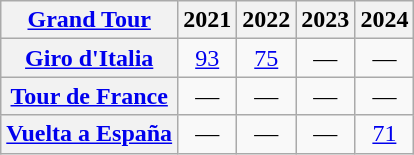<table class="wikitable plainrowheaders">
<tr>
<th scope="col"><a href='#'>Grand Tour</a></th>
<th scope="col">2021</th>
<th scope="col">2022</th>
<th scope="col">2023</th>
<th scope="col">2024</th>
</tr>
<tr style="text-align:center;">
<th scope="row"> <a href='#'>Giro d'Italia</a></th>
<td><a href='#'>93</a></td>
<td><a href='#'>75</a></td>
<td>—</td>
<td>—</td>
</tr>
<tr style="text-align:center;">
<th scope="row"> <a href='#'>Tour de France</a></th>
<td>—</td>
<td>—</td>
<td>—</td>
<td>—</td>
</tr>
<tr style="text-align:center;">
<th scope="row"> <a href='#'>Vuelta a España</a></th>
<td>—</td>
<td>—</td>
<td>—</td>
<td><a href='#'>71</a></td>
</tr>
</table>
